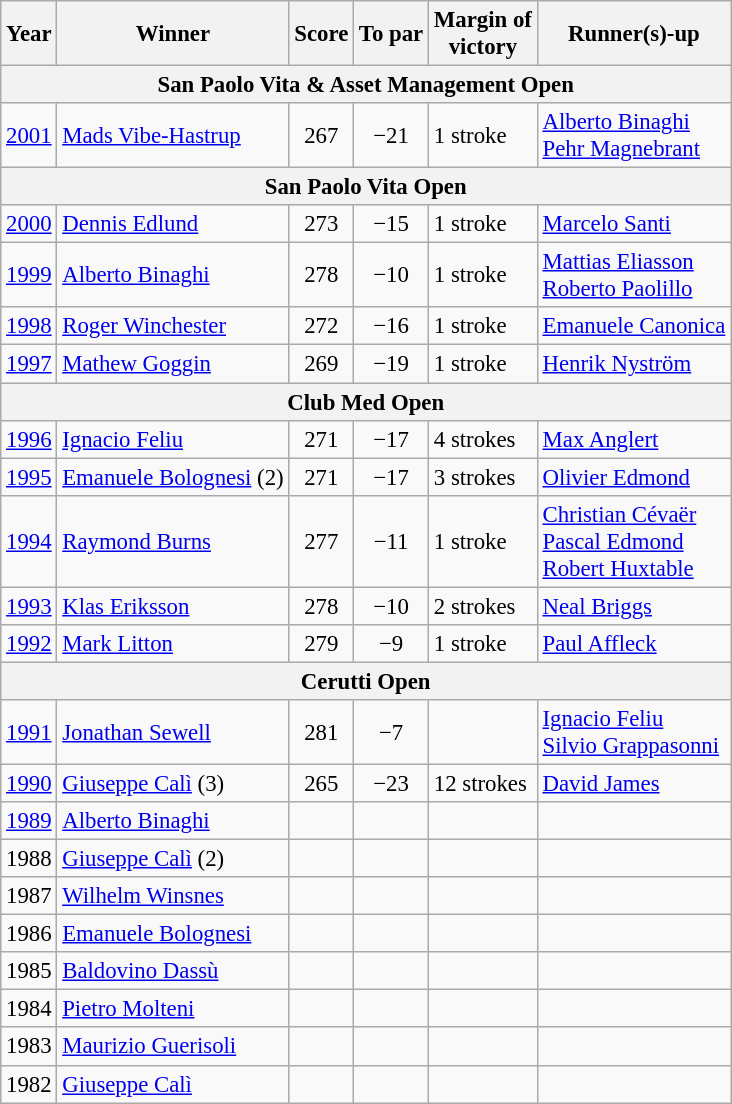<table class=wikitable style="font-size:95%">
<tr>
<th>Year</th>
<th>Winner</th>
<th>Score</th>
<th>To par</th>
<th>Margin of<br>victory</th>
<th>Runner(s)-up</th>
</tr>
<tr>
<th colspan=6>San Paolo Vita & Asset Management Open</th>
</tr>
<tr>
<td><a href='#'>2001</a></td>
<td> <a href='#'>Mads Vibe-Hastrup</a></td>
<td align=center>267</td>
<td align=center>−21</td>
<td>1 stroke</td>
<td> <a href='#'>Alberto Binaghi</a><br> <a href='#'>Pehr Magnebrant</a></td>
</tr>
<tr>
<th colspan=6>San Paolo Vita Open</th>
</tr>
<tr>
<td><a href='#'>2000</a></td>
<td> <a href='#'>Dennis Edlund</a></td>
<td align=center>273</td>
<td align=center>−15</td>
<td>1 stroke</td>
<td> <a href='#'>Marcelo Santi</a></td>
</tr>
<tr>
<td><a href='#'>1999</a></td>
<td> <a href='#'>Alberto Binaghi</a></td>
<td align=center>278</td>
<td align=center>−10</td>
<td>1 stroke</td>
<td> <a href='#'>Mattias Eliasson</a><br> <a href='#'>Roberto Paolillo</a></td>
</tr>
<tr>
<td><a href='#'>1998</a></td>
<td> <a href='#'>Roger Winchester</a></td>
<td align=center>272</td>
<td align=center>−16</td>
<td>1 stroke</td>
<td> <a href='#'>Emanuele Canonica</a></td>
</tr>
<tr>
<td><a href='#'>1997</a></td>
<td> <a href='#'>Mathew Goggin</a></td>
<td align=center>269</td>
<td align=center>−19</td>
<td>1 stroke</td>
<td> <a href='#'>Henrik Nyström</a></td>
</tr>
<tr>
<th colspan=6>Club Med Open</th>
</tr>
<tr>
<td><a href='#'>1996</a></td>
<td> <a href='#'>Ignacio Feliu</a></td>
<td align=center>271</td>
<td align=center>−17</td>
<td>4 strokes</td>
<td> <a href='#'>Max Anglert</a></td>
</tr>
<tr>
<td><a href='#'>1995</a></td>
<td> <a href='#'>Emanuele Bolognesi</a> (2)</td>
<td align=center>271</td>
<td align=center>−17</td>
<td>3 strokes</td>
<td> <a href='#'>Olivier Edmond</a></td>
</tr>
<tr>
<td><a href='#'>1994</a></td>
<td> <a href='#'>Raymond Burns</a></td>
<td align=center>277</td>
<td align=center>−11</td>
<td>1 stroke</td>
<td> <a href='#'>Christian Cévaër</a><br> <a href='#'>Pascal Edmond</a><br> <a href='#'>Robert Huxtable</a></td>
</tr>
<tr>
<td><a href='#'>1993</a></td>
<td> <a href='#'>Klas Eriksson</a></td>
<td align=center>278</td>
<td align=center>−10</td>
<td>2 strokes</td>
<td> <a href='#'>Neal Briggs</a></td>
</tr>
<tr>
<td><a href='#'>1992</a></td>
<td> <a href='#'>Mark Litton</a></td>
<td align=center>279</td>
<td align=center>−9</td>
<td>1 stroke</td>
<td> <a href='#'>Paul Affleck</a></td>
</tr>
<tr>
<th colspan=6>Cerutti Open</th>
</tr>
<tr>
<td><a href='#'>1991</a></td>
<td> <a href='#'>Jonathan Sewell</a></td>
<td align=center>281</td>
<td align=center>−7</td>
<td></td>
<td> <a href='#'>Ignacio Feliu</a><br> <a href='#'>Silvio Grappasonni</a></td>
</tr>
<tr>
<td><a href='#'>1990</a></td>
<td> <a href='#'>Giuseppe Calì</a> (3)</td>
<td align=center>265</td>
<td align=center>−23</td>
<td>12 strokes</td>
<td> <a href='#'>David James</a></td>
</tr>
<tr>
<td><a href='#'>1989</a></td>
<td> <a href='#'>Alberto Binaghi</a></td>
<td align=center></td>
<td align=center></td>
<td></td>
<td></td>
</tr>
<tr>
<td>1988</td>
<td> <a href='#'>Giuseppe Calì</a> (2)</td>
<td align=center></td>
<td align=center></td>
<td></td>
<td></td>
</tr>
<tr>
<td>1987</td>
<td> <a href='#'>Wilhelm Winsnes</a></td>
<td align=center></td>
<td align=center></td>
<td></td>
<td></td>
</tr>
<tr>
<td>1986</td>
<td> <a href='#'>Emanuele Bolognesi</a></td>
<td align=center></td>
<td align=center></td>
<td></td>
<td></td>
</tr>
<tr>
<td>1985</td>
<td> <a href='#'>Baldovino Dassù</a></td>
<td align=center></td>
<td align=center></td>
<td></td>
<td></td>
</tr>
<tr>
<td>1984</td>
<td> <a href='#'>Pietro Molteni</a></td>
<td align=center></td>
<td align=center></td>
<td></td>
<td></td>
</tr>
<tr>
<td>1983</td>
<td> <a href='#'>Maurizio Guerisoli</a></td>
<td align=center></td>
<td align=center></td>
<td></td>
<td></td>
</tr>
<tr>
<td>1982</td>
<td> <a href='#'>Giuseppe Calì</a></td>
<td align=center></td>
<td align=center></td>
<td></td>
<td></td>
</tr>
</table>
